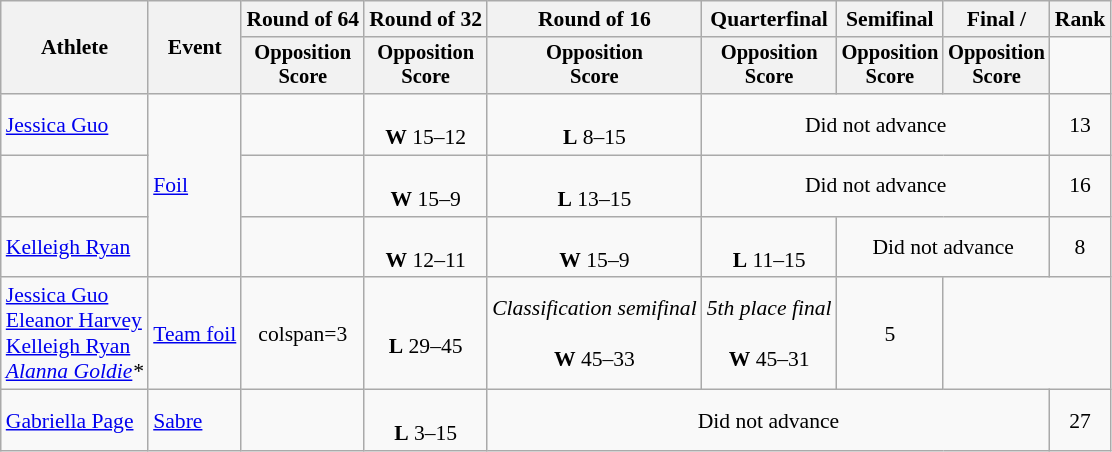<table class=wikitable style=font-size:90%;text-align:center>
<tr>
<th rowspan=2>Athlete</th>
<th rowspan=2>Event</th>
<th>Round of 64</th>
<th>Round of 32</th>
<th>Round of 16</th>
<th>Quarterfinal</th>
<th>Semifinal</th>
<th>Final / </th>
<th colspan=2>Rank</th>
</tr>
<tr style=font-size:95%>
<th>Opposition <br> Score</th>
<th>Opposition <br> Score</th>
<th>Opposition <br> Score</th>
<th>Opposition <br> Score</th>
<th>Opposition <br> Score</th>
<th>Opposition <br> Score</th>
</tr>
<tr>
<td align=left><a href='#'>Jessica Guo</a></td>
<td align=left rowspan=3><a href='#'>Foil</a></td>
<td></td>
<td><br><strong>W</strong> 15–12</td>
<td><br><strong>L</strong> 8–15</td>
<td colspan=3>Did not advance</td>
<td>13</td>
</tr>
<tr>
<td align=left></td>
<td></td>
<td><br><strong>W</strong> 15–9</td>
<td><br><strong>L</strong> 13–15</td>
<td colspan=3>Did not advance</td>
<td>16</td>
</tr>
<tr>
<td align=left><a href='#'>Kelleigh Ryan</a></td>
<td></td>
<td><br><strong>W</strong> 12–11</td>
<td><br><strong>W</strong> 15–9</td>
<td><br><strong>L</strong> 11–15</td>
<td colspan=2>Did not advance</td>
<td>8</td>
</tr>
<tr>
<td align=left><a href='#'>Jessica Guo</a><br><a href='#'>Eleanor Harvey</a><br><a href='#'>Kelleigh Ryan</a><br><em><a href='#'>Alanna Goldie</a>*</em></td>
<td align=left><a href='#'>Team foil</a></td>
<td>colspan=3 </td>
<td><br><strong>L</strong> 29–45</td>
<td><em>Classification semifinal</em><br><br><strong>W</strong> 45–33</td>
<td><em>5th place final</em><br><br><strong>W</strong> 45–31</td>
<td>5</td>
</tr>
<tr>
<td align=left><a href='#'>Gabriella Page</a></td>
<td align=left><a href='#'>Sabre</a></td>
<td></td>
<td><br><strong>L</strong> 3–15</td>
<td colspan=4>Did not advance</td>
<td>27</td>
</tr>
</table>
